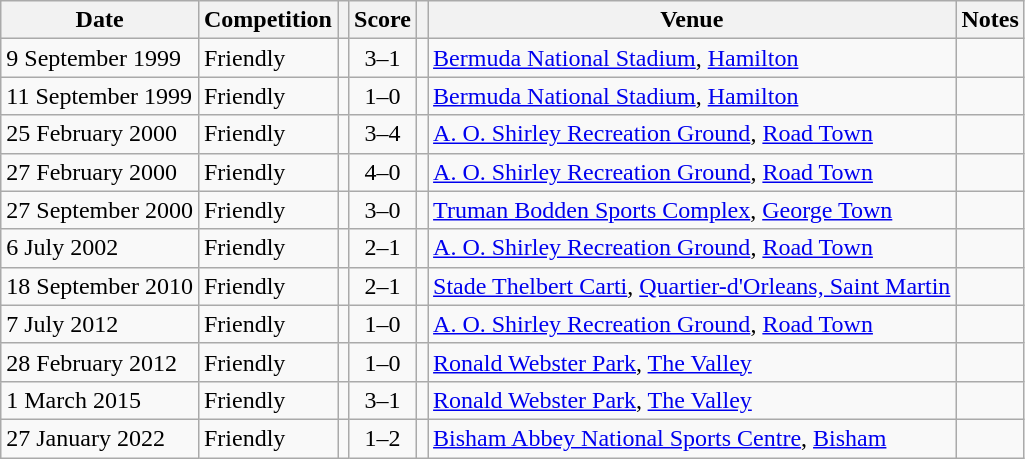<table class="wikitable">
<tr>
<th>Date</th>
<th>Competition</th>
<th></th>
<th>Score</th>
<th></th>
<th>Venue</th>
<th>Notes</th>
</tr>
<tr>
<td>9 September 1999</td>
<td>Friendly</td>
<td align=right></td>
<td align=center>3–1</td>
<td></td>
<td> <a href='#'>Bermuda National Stadium</a>, <a href='#'>Hamilton</a></td>
<td></td>
</tr>
<tr>
<td>11 September 1999</td>
<td>Friendly</td>
<td align=right></td>
<td align=center>1–0</td>
<td></td>
<td> <a href='#'>Bermuda National Stadium</a>, <a href='#'>Hamilton</a></td>
<td></td>
</tr>
<tr>
<td>25 February 2000</td>
<td>Friendly</td>
<td align=right></td>
<td align=center>3–4</td>
<td></td>
<td> <a href='#'>A. O. Shirley Recreation Ground</a>, <a href='#'>Road Town</a></td>
<td></td>
</tr>
<tr>
<td>27 February 2000</td>
<td>Friendly</td>
<td align=right></td>
<td align=center>4–0</td>
<td></td>
<td> <a href='#'>A. O. Shirley Recreation Ground</a>, <a href='#'>Road Town</a></td>
<td></td>
</tr>
<tr>
<td>27 September 2000</td>
<td>Friendly</td>
<td align=right></td>
<td align=center>3–0</td>
<td></td>
<td> <a href='#'>Truman Bodden Sports Complex</a>, <a href='#'>George Town</a></td>
<td></td>
</tr>
<tr>
<td>6 July 2002</td>
<td>Friendly</td>
<td align=right></td>
<td align=center>2–1</td>
<td></td>
<td> <a href='#'>A. O. Shirley Recreation Ground</a>, <a href='#'>Road Town</a></td>
<td></td>
</tr>
<tr>
<td>18 September 2010</td>
<td>Friendly</td>
<td align=right></td>
<td align=center>2–1</td>
<td></td>
<td> <a href='#'>Stade Thelbert Carti</a>, <a href='#'>Quartier-d'Orleans, Saint Martin</a></td>
<td></td>
</tr>
<tr>
<td>7 July 2012</td>
<td>Friendly</td>
<td align=right></td>
<td align=center>1–0</td>
<td></td>
<td> <a href='#'>A. O. Shirley Recreation Ground</a>, <a href='#'>Road Town</a></td>
<td></td>
</tr>
<tr>
<td>28 February 2012</td>
<td>Friendly</td>
<td align=right></td>
<td align=center>1–0</td>
<td></td>
<td> <a href='#'>Ronald Webster Park</a>, <a href='#'>The Valley</a></td>
<td></td>
</tr>
<tr>
<td>1 March 2015</td>
<td>Friendly</td>
<td align=right></td>
<td align=center>3–1</td>
<td></td>
<td> <a href='#'>Ronald Webster Park</a>, <a href='#'>The Valley</a></td>
<td></td>
</tr>
<tr>
<td>27 January 2022</td>
<td>Friendly</td>
<td align=right></td>
<td align=center>1–2</td>
<td></td>
<td> <a href='#'>Bisham Abbey National Sports Centre</a>, <a href='#'>Bisham</a></td>
<td></td>
</tr>
</table>
